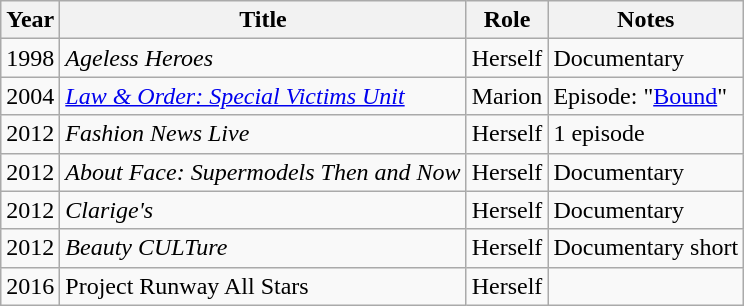<table class="wikitable sortable">
<tr>
<th>Year</th>
<th>Title</th>
<th>Role</th>
<th class="unsortable">Notes</th>
</tr>
<tr>
<td>1998</td>
<td><em>Ageless Heroes</em></td>
<td>Herself</td>
<td>Documentary</td>
</tr>
<tr>
<td>2004</td>
<td><em><a href='#'>Law & Order: Special Victims Unit</a></em></td>
<td>Marion</td>
<td>Episode: "<a href='#'>Bound</a>"</td>
</tr>
<tr>
<td>2012</td>
<td><em>Fashion News Live</em></td>
<td>Herself</td>
<td>1 episode</td>
</tr>
<tr>
<td>2012</td>
<td><em>About Face: Supermodels Then and Now</em></td>
<td>Herself</td>
<td>Documentary</td>
</tr>
<tr>
<td>2012</td>
<td><em>Clarige's</em></td>
<td>Herself</td>
<td>Documentary</td>
</tr>
<tr>
<td>2012</td>
<td><em>Beauty CULTure</em></td>
<td>Herself</td>
<td>Documentary short</td>
</tr>
<tr>
<td>2016</td>
<td>Project Runway All Stars</td>
<td>Herself</td>
</tr>
</table>
